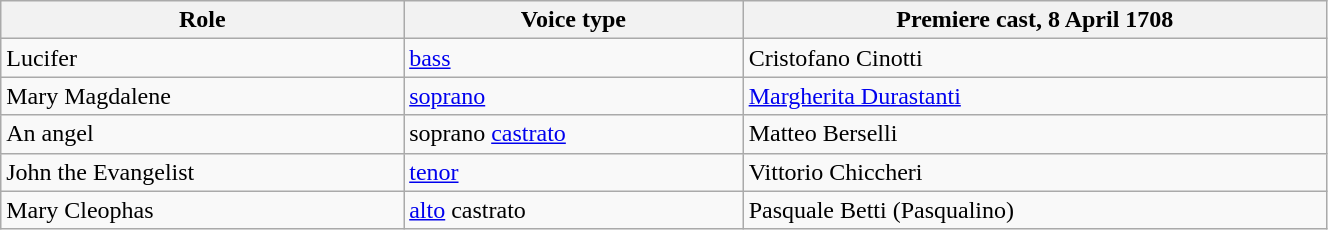<table class="wikitable" style="width:70%">
<tr>
<th>Role</th>
<th>Voice type</th>
<th>Premiere cast, 8 April 1708</th>
</tr>
<tr>
<td>Lucifer</td>
<td><a href='#'>bass</a></td>
<td>Cristofano Cinotti</td>
</tr>
<tr>
<td>Mary Magdalene</td>
<td><a href='#'>soprano</a></td>
<td><a href='#'>Margherita Durastanti</a></td>
</tr>
<tr>
<td>An angel</td>
<td>soprano <a href='#'>castrato</a></td>
<td>Matteo Berselli</td>
</tr>
<tr>
<td>John the Evangelist</td>
<td><a href='#'>tenor</a></td>
<td>Vittorio Chiccheri</td>
</tr>
<tr>
<td>Mary Cleophas</td>
<td><a href='#'>alto</a> castrato</td>
<td>Pasquale Betti (Pasqualino)</td>
</tr>
</table>
